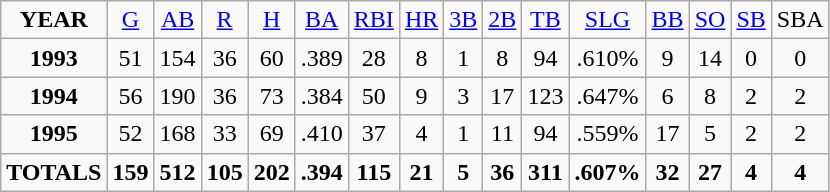<table class="wikitable">
<tr align=center>
<td><strong>YEAR</strong></td>
<td><a href='#'>G</a></td>
<td><a href='#'>AB</a></td>
<td><a href='#'>R</a></td>
<td><a href='#'>H</a></td>
<td><a href='#'>BA</a></td>
<td><a href='#'>RBI</a></td>
<td><a href='#'>HR</a></td>
<td><a href='#'>3B</a></td>
<td><a href='#'>2B</a></td>
<td><a href='#'>TB</a></td>
<td><a href='#'>SLG</a></td>
<td><a href='#'>BB</a></td>
<td><a href='#'>SO</a></td>
<td><a href='#'>SB</a></td>
<td>SBA</td>
</tr>
<tr align=center>
<td><strong>1993</strong></td>
<td>51</td>
<td>154</td>
<td>36</td>
<td>60</td>
<td>.389</td>
<td>28</td>
<td>8</td>
<td>1</td>
<td>8</td>
<td>94</td>
<td>.610%</td>
<td>9</td>
<td>14</td>
<td>0</td>
<td>0</td>
</tr>
<tr align=center>
<td><strong>1994</strong></td>
<td>56</td>
<td>190</td>
<td>36</td>
<td>73</td>
<td>.384</td>
<td>50</td>
<td>9</td>
<td>3</td>
<td>17</td>
<td>123</td>
<td>.647%</td>
<td>6</td>
<td>8</td>
<td>2</td>
<td>2</td>
</tr>
<tr align=center>
<td><strong>1995</strong></td>
<td>52</td>
<td>168</td>
<td>33</td>
<td>69</td>
<td>.410</td>
<td>37</td>
<td>4</td>
<td>1</td>
<td>11</td>
<td>94</td>
<td>.559%</td>
<td>17</td>
<td>5</td>
<td>2</td>
<td>2</td>
</tr>
<tr align=center>
<td><strong>TOTALS</strong></td>
<td><strong>159</strong></td>
<td><strong>512</strong></td>
<td><strong>105</strong></td>
<td><strong>202</strong></td>
<td><strong>.394</strong></td>
<td><strong>115</strong></td>
<td><strong>21</strong></td>
<td><strong>5</strong></td>
<td><strong>36</strong></td>
<td><strong>311</strong></td>
<td><strong>.607%</strong></td>
<td><strong>32</strong></td>
<td><strong>27</strong></td>
<td><strong>4</strong></td>
<td><strong>4</strong></td>
</tr>
</table>
